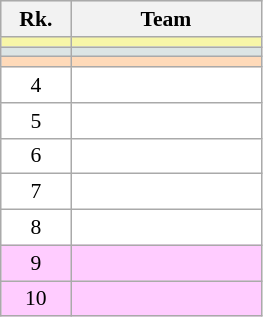<table class="wikitable" style="border:1px solid #AAAAAA;font-size:90%">
<tr bgcolor="#E4E4E4">
<th style="border-bottom:1px solid #AAAAAA" width=40>Rk.</th>
<th style="border-bottom:1px solid #AAAAAA" width=120>Team</th>
</tr>
<tr bgcolor="#F7F6A8">
<td align="center"></td>
<td></td>
</tr>
<tr bgcolor="#DCE5E5">
<td align="center"></td>
<td></td>
</tr>
<tr bgcolor="#FFDAB9">
<td align="center"></td>
<td></td>
</tr>
<tr style="background:#ffffff;">
<td align="center">4</td>
<td></td>
</tr>
<tr style="background:#ffffff;">
<td align="center">5</td>
<td></td>
</tr>
<tr style="background:#ffffff;">
<td align="center">6</td>
<td></td>
</tr>
<tr style="background:#ffffff;">
<td align="center">7</td>
<td></td>
</tr>
<tr style="background:#ffffff;">
<td align="center">8</td>
<td></td>
</tr>
<tr style="background:#ffccff;">
<td align="center">9</td>
<td></td>
</tr>
<tr style="background:#ffccff;">
<td align="center">10</td>
<td></td>
</tr>
</table>
